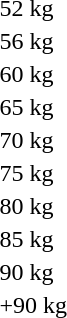<table>
<tr>
<td rowspan=2>52 kg</td>
<td rowspan=2></td>
<td rowspan=2></td>
<td></td>
</tr>
<tr>
<td></td>
</tr>
<tr>
<td rowspan=2>56 kg</td>
<td rowspan=2></td>
<td rowspan=2></td>
<td></td>
</tr>
<tr>
<td></td>
</tr>
<tr>
<td rowspan=2>60 kg</td>
<td rowspan=2></td>
<td rowspan=2></td>
<td></td>
</tr>
<tr>
<td></td>
</tr>
<tr>
<td rowspan=2>65 kg</td>
<td rowspan=2></td>
<td rowspan=2></td>
<td></td>
</tr>
<tr>
<td></td>
</tr>
<tr>
<td rowspan=2>70 kg</td>
<td rowspan=2></td>
<td rowspan=2></td>
<td></td>
</tr>
<tr>
<td></td>
</tr>
<tr>
<td rowspan=2>75 kg</td>
<td rowspan=2></td>
<td rowspan=2></td>
<td></td>
</tr>
<tr>
<td></td>
</tr>
<tr>
<td rowspan=2>80 kg</td>
<td rowspan=2></td>
<td rowspan=2></td>
<td></td>
</tr>
<tr>
<td></td>
</tr>
<tr>
<td rowspan=2>85 kg</td>
<td rowspan=2></td>
<td rowspan=2></td>
<td></td>
</tr>
<tr>
<td></td>
</tr>
<tr>
<td rowspan=2>90 kg</td>
<td rowspan=2></td>
<td rowspan=2></td>
<td></td>
</tr>
<tr>
<td></td>
</tr>
<tr>
<td rowspan=2>+90 kg</td>
<td rowspan=2></td>
<td rowspan=2></td>
<td></td>
</tr>
<tr>
<td></td>
</tr>
</table>
